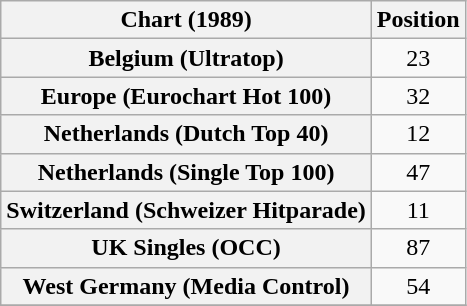<table class="wikitable sortable plainrowheaders" style="text-align:center">
<tr>
<th>Chart (1989)</th>
<th>Position</th>
</tr>
<tr>
<th scope="row">Belgium (Ultratop)</th>
<td>23</td>
</tr>
<tr>
<th scope="row">Europe (Eurochart Hot 100)</th>
<td>32</td>
</tr>
<tr>
<th scope="row">Netherlands (Dutch Top 40)</th>
<td>12</td>
</tr>
<tr>
<th scope="row">Netherlands (Single Top 100)</th>
<td>47</td>
</tr>
<tr>
<th scope="row">Switzerland (Schweizer Hitparade)</th>
<td>11</td>
</tr>
<tr>
<th scope="row">UK Singles (OCC)</th>
<td>87</td>
</tr>
<tr>
<th scope="row">West Germany (Media Control)</th>
<td>54</td>
</tr>
<tr>
</tr>
</table>
